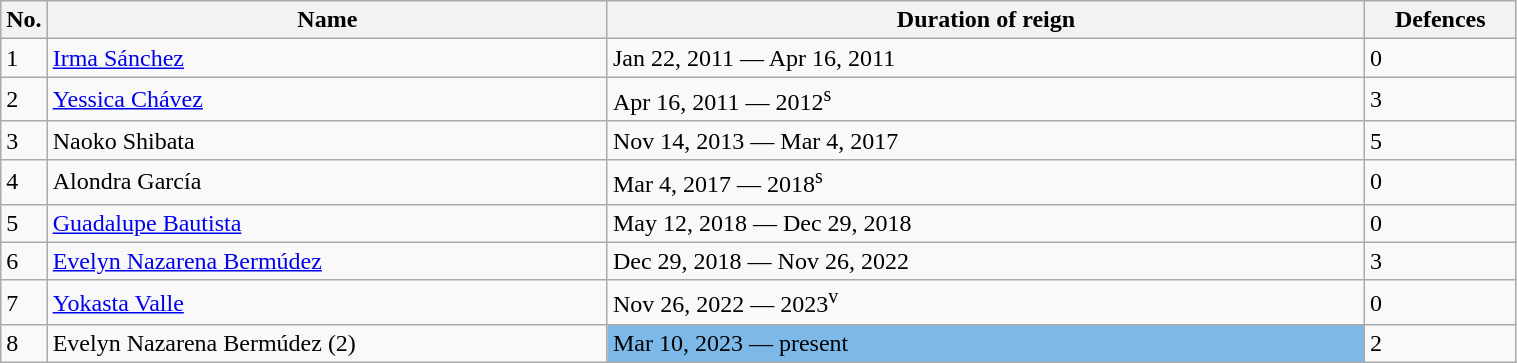<table class="wikitable" width=80%>
<tr>
<th width=3%>No.</th>
<th width=37%>Name</th>
<th width=50%>Duration of reign</th>
<th width=10%>Defences</th>
</tr>
<tr>
<td>1</td>
<td align=left> <a href='#'>Irma Sánchez</a></td>
<td>Jan 22, 2011 — Apr 16, 2011</td>
<td>0</td>
</tr>
<tr>
<td>2</td>
<td align=left> <a href='#'>Yessica Chávez</a></td>
<td>Apr 16, 2011 — 2012<sup>s</sup></td>
<td>3</td>
</tr>
<tr>
<td>3</td>
<td align=left> Naoko Shibata</td>
<td>Nov 14, 2013 — Mar 4, 2017</td>
<td>5</td>
</tr>
<tr>
<td>4</td>
<td align=left> Alondra García</td>
<td>Mar 4, 2017 — 2018<sup>s</sup></td>
<td>0</td>
</tr>
<tr>
<td>5</td>
<td align=left> <a href='#'>Guadalupe Bautista</a></td>
<td>May 12, 2018 — Dec 29, 2018</td>
<td>0</td>
</tr>
<tr>
<td>6</td>
<td align=left> <a href='#'>Evelyn Nazarena Bermúdez</a></td>
<td>Dec 29, 2018 — Nov 26, 2022</td>
<td>3</td>
</tr>
<tr>
<td>7</td>
<td align=left> <a href='#'>Yokasta Valle</a></td>
<td>Nov 26, 2022 — 2023<sup>v</sup></td>
<td>0</td>
</tr>
<tr>
<td>8</td>
<td align=left> Evelyn Nazarena Bermúdez (2)</td>
<td style="background:#7CB9E8;" width=5px>Mar 10, 2023 — present</td>
<td>2</td>
</tr>
</table>
